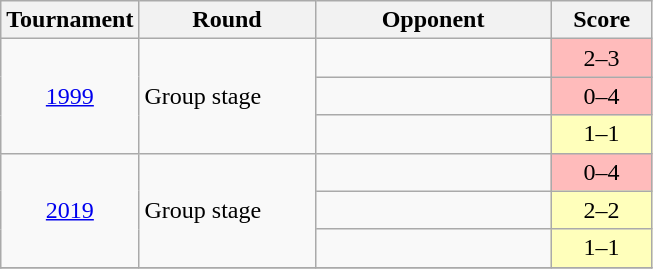<table class="wikitable mw-collapsible" style="text-align:left;">
<tr>
<th>Tournament</th>
<th width=110>Round</th>
<th width=150>Opponent</th>
<th width=60>Score</th>
</tr>
<tr>
<td rowspan="3" align=center> <a href='#'>1999</a></td>
<td rowspan="3">Group stage</td>
<td></td>
<td align=center bgcolor="#ffbbbb">2–3</td>
</tr>
<tr>
<td></td>
<td align=center bgcolor="#ffbbbb">0–4</td>
</tr>
<tr>
<td></td>
<td align=center bgcolor="#ffffbb">1–1</td>
</tr>
<tr>
<td rowspan="3" align=center> <a href='#'>2019</a></td>
<td rowspan="3">Group stage</td>
<td></td>
<td align=center bgcolor="#ffbbbb">0–4</td>
</tr>
<tr>
<td></td>
<td align=center bgcolor="#ffffbb">2–2</td>
</tr>
<tr>
<td></td>
<td align=center bgcolor="#ffffbb">1–1</td>
</tr>
<tr>
</tr>
</table>
